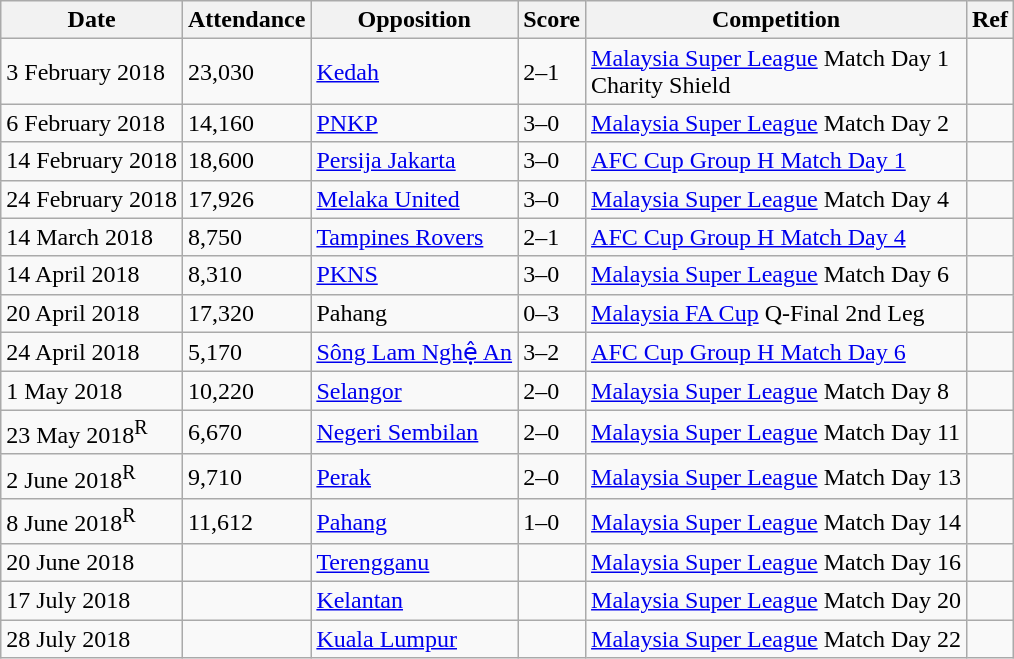<table class="wikitable sortable">
<tr>
<th>Date</th>
<th>Attendance</th>
<th>Opposition</th>
<th>Score</th>
<th>Competition</th>
<th>Ref</th>
</tr>
<tr>
<td>3 February 2018</td>
<td>23,030</td>
<td><a href='#'>Kedah</a></td>
<td>2–1</td>
<td><a href='#'>Malaysia Super League</a> Match Day 1<br>Charity Shield</td>
<td></td>
</tr>
<tr>
<td>6 February 2018</td>
<td>14,160</td>
<td><a href='#'>PNKP</a></td>
<td>3–0</td>
<td><a href='#'>Malaysia Super League</a> Match Day 2</td>
<td></td>
</tr>
<tr>
<td>14 February 2018</td>
<td>18,600</td>
<td><a href='#'>Persija Jakarta</a></td>
<td>3–0</td>
<td><a href='#'>AFC Cup Group H Match Day 1</a></td>
<td></td>
</tr>
<tr>
<td>24 February 2018</td>
<td>17,926</td>
<td><a href='#'>Melaka United</a></td>
<td>3–0</td>
<td><a href='#'>Malaysia Super League</a> Match Day 4</td>
<td></td>
</tr>
<tr>
<td>14 March 2018</td>
<td>8,750</td>
<td><a href='#'>Tampines Rovers</a></td>
<td>2–1</td>
<td><a href='#'>AFC Cup Group H Match Day 4</a></td>
<td></td>
</tr>
<tr>
<td>14 April 2018</td>
<td>8,310</td>
<td><a href='#'>PKNS</a></td>
<td>3–0</td>
<td><a href='#'>Malaysia Super League</a> Match Day 6</td>
<td></td>
</tr>
<tr>
<td>20 April 2018</td>
<td>17,320</td>
<td>Pahang</td>
<td>0–3</td>
<td><a href='#'>Malaysia FA Cup</a> Q-Final 2nd Leg</td>
<td></td>
</tr>
<tr>
<td>24 April 2018</td>
<td>5,170</td>
<td><a href='#'>Sông Lam Nghệ An</a></td>
<td>3–2</td>
<td><a href='#'>AFC Cup Group H Match Day 6</a></td>
<td></td>
</tr>
<tr>
<td>1 May 2018</td>
<td>10,220</td>
<td><a href='#'>Selangor</a></td>
<td>2–0</td>
<td><a href='#'>Malaysia Super League</a> Match Day 8</td>
<td></td>
</tr>
<tr>
<td>23 May 2018<sup>R</sup></td>
<td>6,670</td>
<td><a href='#'>Negeri Sembilan</a></td>
<td>2–0</td>
<td><a href='#'>Malaysia Super League</a> Match Day 11</td>
<td></td>
</tr>
<tr>
<td>2 June 2018<sup>R</sup></td>
<td>9,710</td>
<td><a href='#'>Perak</a></td>
<td>2–0</td>
<td><a href='#'>Malaysia Super League</a> Match Day 13</td>
<td></td>
</tr>
<tr>
<td>8 June 2018<sup>R</sup></td>
<td>11,612</td>
<td><a href='#'>Pahang</a></td>
<td>1–0</td>
<td><a href='#'>Malaysia Super League</a> Match Day 14</td>
<td></td>
</tr>
<tr>
<td>20 June 2018</td>
<td></td>
<td><a href='#'>Terengganu</a></td>
<td></td>
<td><a href='#'>Malaysia Super League</a> Match Day 16</td>
<td></td>
</tr>
<tr>
<td>17 July 2018</td>
<td></td>
<td><a href='#'>Kelantan</a></td>
<td></td>
<td><a href='#'>Malaysia Super League</a> Match Day 20</td>
<td></td>
</tr>
<tr>
<td>28 July 2018</td>
<td></td>
<td><a href='#'>Kuala Lumpur</a></td>
<td></td>
<td><a href='#'>Malaysia Super League</a> Match Day 22</td>
<td></td>
</tr>
</table>
